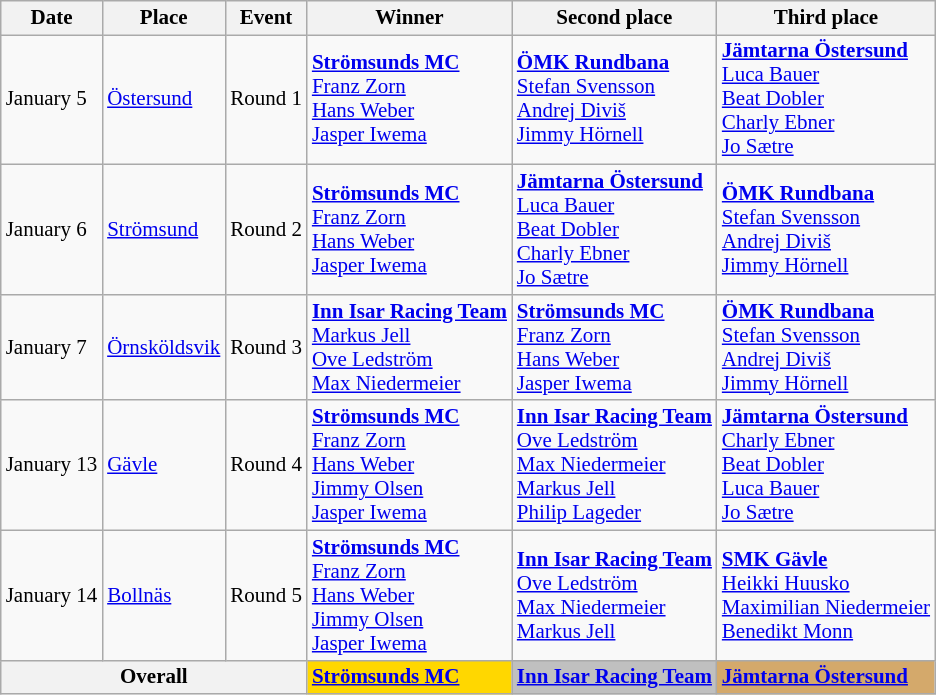<table class=wikitable style="font-size:14px">
<tr>
<th>Date</th>
<th>Place</th>
<th>Event</th>
<th>Winner</th>
<th>Second place</th>
<th>Third place</th>
</tr>
<tr>
<td>January 5</td>
<td> <a href='#'>Östersund</a></td>
<td>Round 1</td>
<td><strong><a href='#'>Strömsunds MC</a></strong><br> <a href='#'>Franz Zorn</a><br> <a href='#'>Hans Weber</a><br> <a href='#'>Jasper Iwema</a></td>
<td><strong><a href='#'>ÖMK Rundbana</a></strong><br> <a href='#'>Stefan Svensson</a><br> <a href='#'>Andrej Diviš</a><br> <a href='#'>Jimmy Hörnell</a></td>
<td><strong><a href='#'>Jämtarna Östersund</a></strong><br> <a href='#'>Luca Bauer</a><br> <a href='#'>Beat Dobler</a><br> <a href='#'>Charly Ebner</a><br> <a href='#'>Jo Sætre</a></td>
</tr>
<tr>
<td>January 6</td>
<td> <a href='#'>Strömsund</a></td>
<td>Round 2</td>
<td><strong><a href='#'>Strömsunds MC</a></strong><br> <a href='#'>Franz Zorn</a><br> <a href='#'>Hans Weber</a><br> <a href='#'>Jasper Iwema</a></td>
<td><strong><a href='#'>Jämtarna Östersund</a></strong><br> <a href='#'>Luca Bauer</a><br> <a href='#'>Beat Dobler</a><br> <a href='#'>Charly Ebner</a><br> <a href='#'>Jo Sætre</a></td>
<td><strong><a href='#'>ÖMK Rundbana</a></strong><br> <a href='#'>Stefan Svensson</a><br> <a href='#'>Andrej Diviš</a><br> <a href='#'>Jimmy Hörnell</a></td>
</tr>
<tr>
<td>January 7</td>
<td> <a href='#'>Örnsköldsvik</a></td>
<td>Round 3</td>
<td><strong><a href='#'>Inn Isar Racing Team</a></strong><br> <a href='#'>Markus Jell</a><br> <a href='#'>Ove Ledström</a><br> <a href='#'>Max Niedermeier</a></td>
<td><strong><a href='#'>Strömsunds MC</a></strong><br> <a href='#'>Franz Zorn</a><br> <a href='#'>Hans Weber</a><br> <a href='#'>Jasper Iwema</a></td>
<td><strong><a href='#'>ÖMK Rundbana</a></strong><br> <a href='#'>Stefan Svensson</a><br> <a href='#'>Andrej Diviš</a><br> <a href='#'>Jimmy Hörnell</a></td>
</tr>
<tr>
<td>January 13</td>
<td> <a href='#'>Gävle</a></td>
<td>Round 4</td>
<td><strong><a href='#'>Strömsunds MC</a></strong><br> <a href='#'>Franz Zorn</a><br> <a href='#'>Hans Weber</a><br> <a href='#'>Jimmy Olsen</a><br> <a href='#'>Jasper Iwema</a></td>
<td><strong><a href='#'>Inn Isar Racing Team</a></strong><br> <a href='#'>Ove Ledström</a><br> <a href='#'>Max Niedermeier</a><br> <a href='#'>Markus Jell</a><br> <a href='#'>Philip Lageder</a></td>
<td><strong><a href='#'>Jämtarna Östersund</a></strong><br> <a href='#'>Charly Ebner</a><br> <a href='#'>Beat Dobler</a><br> <a href='#'>Luca Bauer</a><br> <a href='#'>Jo Sætre</a></td>
</tr>
<tr>
<td>January 14</td>
<td> <a href='#'>Bollnäs</a></td>
<td>Round 5</td>
<td><strong><a href='#'>Strömsunds MC</a></strong><br> <a href='#'>Franz Zorn</a><br> <a href='#'>Hans Weber</a><br> <a href='#'>Jimmy Olsen</a><br> <a href='#'>Jasper Iwema</a></td>
<td><strong><a href='#'>Inn Isar Racing Team</a></strong><br> <a href='#'>Ove Ledström</a><br> <a href='#'>Max Niedermeier</a><br> <a href='#'>Markus Jell</a></td>
<td><strong><a href='#'>SMK Gävle</a></strong><br> <a href='#'>Heikki Huusko</a><br> <a href='#'>Maximilian Niedermeier</a><br> <a href='#'>Benedikt Monn</a></td>
</tr>
<tr>
<th colspan=3><strong>Overall</strong></th>
<td bgcolor=gold><strong><a href='#'>Strömsunds MC</a></strong></td>
<td bgcolor=silver><strong><a href='#'>Inn Isar Racing Team</a></strong></td>
<td bgcolor=d4a96b><strong><a href='#'>Jämtarna Östersund</a></strong></td>
</tr>
</table>
